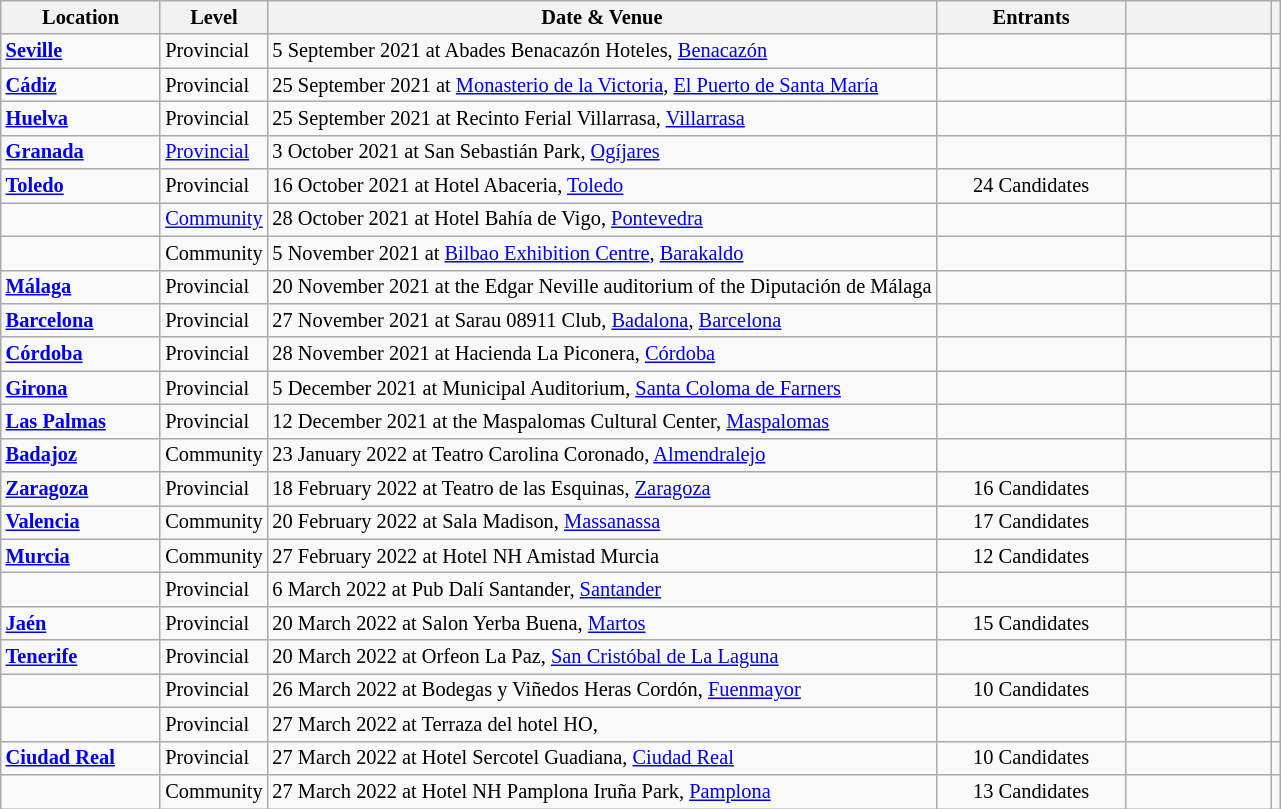<table class="wikitable sortable static-row-numbers" style="font-size: 85%">
<tr>
<th class="unsortable" width=100px>Location</th>
<th class="unsortable">Level</th>
<th class="unsortable">Date & Venue</th>
<th class="unsortable" width=120px>Entrants</th>
<th class="unsortable" width=90px></th>
<th class="unsortable"></th>
</tr>
<tr id="Table row 1">
<td> <strong><a href='#'>Seville</a></strong></td>
<td>Provincial</td>
<td>5 September 2021 at Abades Benacazón Hoteles, <a href='#'>Benacazón</a></td>
<td></td>
<td></td>
<td align=center></td>
</tr>
<tr id="Table row 2">
<td> <strong><a href='#'>Cádiz</a></strong></td>
<td>Provincial</td>
<td>25 September 2021 at <a href='#'>Monasterio de la Victoria</a>, <a href='#'>El Puerto de Santa María</a></td>
<td></td>
<td></td>
<td align=center></td>
</tr>
<tr id="Table row 3">
<td> <strong><a href='#'>Huelva</a></strong></td>
<td>Provincial</td>
<td>25 September 2021 at Recinto Ferial Villarrasa, <a href='#'>Villarrasa</a></td>
<td></td>
<td></td>
<td align=center></td>
</tr>
<tr id="Table row 4">
<td> <strong><a href='#'>Granada</a></strong></td>
<td><a href='#'>Provincial</a></td>
<td>3 October 2021 at San Sebastián Park, <a href='#'>Ogíjares</a></td>
<td></td>
<td></td>
<td align=center></td>
</tr>
<tr id="Table row 5">
<td> <strong><a href='#'>Toledo</a></strong></td>
<td>Provincial</td>
<td>16 October 2021 at Hotel Abaceria, <a href='#'>Toledo</a></td>
<td align=center>24 Candidates</td>
<td></td>
<td align=center></td>
</tr>
<tr id="Table row 6">
<td><strong></strong></td>
<td><a href='#'>Community</a></td>
<td>28 October 2021 at Hotel Bahía de Vigo, <a href='#'>Pontevedra</a></td>
<td></td>
<td></td>
<td align=center></td>
</tr>
<tr id="Table row 7">
<td><strong></strong></td>
<td>Community</td>
<td>5 November 2021 at <a href='#'>Bilbao Exhibition Centre</a>, <a href='#'>Barakaldo</a></td>
<td></td>
<td></td>
<td align=center></td>
</tr>
<tr id="Table row 8">
<td> <strong><a href='#'>Málaga</a></strong></td>
<td>Provincial</td>
<td>20 November 2021 at the Edgar Neville auditorium of the Diputación de Málaga</td>
<td></td>
<td></td>
<td align=center></td>
</tr>
<tr id="Table row 9">
<td> <strong><a href='#'>Barcelona</a></strong></td>
<td>Provincial</td>
<td>27 November 2021 at Sarau 08911 Club, <a href='#'>Badalona</a>, <a href='#'>Barcelona</a></td>
<td></td>
<td></td>
<td align=center></td>
</tr>
<tr id="Table row 10">
<td> <strong><a href='#'>Córdoba</a></strong></td>
<td>Provincial</td>
<td>28 November 2021 at Hacienda La Piconera, <a href='#'>Córdoba</a></td>
<td></td>
<td></td>
<td align=center></td>
</tr>
<tr id="Table row 11">
<td> <strong><a href='#'>Girona</a></strong></td>
<td>Provincial</td>
<td>5 December 2021 at Municipal Auditorium, <a href='#'>Santa Coloma de Farners</a></td>
<td></td>
<td></td>
<td align=center></td>
</tr>
<tr id="Table row 12">
<td> <strong><a href='#'>Las Palmas</a></strong></td>
<td>Provincial</td>
<td>12 December 2021 at the Maspalomas Cultural Center, <a href='#'>Maspalomas</a></td>
<td></td>
<td></td>
<td align=center></td>
</tr>
<tr id="Table row 14">
<td> <strong><a href='#'>Badajoz</a></strong></td>
<td>Community</td>
<td>23 January 2022 at Teatro Carolina Coronado, <a href='#'>Almendralejo</a></td>
<td></td>
<td></td>
<td align=center></td>
</tr>
<tr id="Table row 15">
<td> <strong><a href='#'>Zaragoza</a></strong></td>
<td>Provincial</td>
<td>18 February 2022 at Teatro de las Esquinas, <a href='#'>Zaragoza</a></td>
<td align=center>16 Candidates</td>
<td></td>
<td align=center></td>
</tr>
<tr id="Table row 13">
<td> <strong><a href='#'>Valencia</a></strong></td>
<td>Community</td>
<td>20 February 2022 at Sala Madison, <a href='#'>Massanassa</a></td>
<td align=center>17 Candidates</td>
<td></td>
<td align=center></td>
</tr>
<tr id="Table row 16">
<td> <strong><a href='#'>Murcia</a></strong></td>
<td>Community</td>
<td>27 February 2022 at Hotel NH Amistad Murcia</td>
<td align=center>12 Candidates</td>
<td></td>
<td align=center></td>
</tr>
<tr id="Table row 17">
<td><strong></strong></td>
<td>Provincial</td>
<td>6 March 2022 at Pub Dalí Santander, <a href='#'>Santander</a></td>
<td></td>
<td></td>
<td align=center></td>
</tr>
<tr id="Table row 18">
<td> <strong><a href='#'>Jaén</a></strong></td>
<td>Provincial</td>
<td>20 March 2022 at Salon Yerba Buena, <a href='#'>Martos</a></td>
<td align=center>15 Candidates</td>
<td></td>
<td align=center></td>
</tr>
<tr id="Table row 19">
<td> <strong><a href='#'>Tenerife</a></strong></td>
<td>Provincial</td>
<td>20 March 2022 at Orfeon La Paz, <a href='#'>San Cristóbal de La Laguna</a></td>
<td></td>
<td></td>
<td></td>
</tr>
<tr id="Table row 20">
<td><strong></strong></td>
<td>Provincial</td>
<td>26 March 2022 at Bodegas y Viñedos Heras Cordón, <a href='#'>Fuenmayor</a></td>
<td align=center>10 Candidates</td>
<td></td>
<td align=center></td>
</tr>
<tr id="Table row 21">
<td><strong></strong></td>
<td>Provincial</td>
<td>27 March 2022 at Terraza del hotel HO, </td>
<td></td>
<td></td>
<td align=center></td>
</tr>
<tr id="Table row 22">
<td> <strong><a href='#'>Ciudad Real</a></strong></td>
<td>Provincial</td>
<td>27 March 2022 at Hotel Sercotel Guadiana, <a href='#'>Ciudad Real</a></td>
<td align=center>10 Candidates</td>
<td></td>
<td align=center></td>
</tr>
<tr id="Table row 23">
<td><strong></strong></td>
<td>Community</td>
<td>27 March 2022 at Hotel NH Pamplona Iruña Park, <a href='#'>Pamplona</a></td>
<td align=center>13 Candidates</td>
<td></td>
<td align=center></td>
</tr>
</table>
